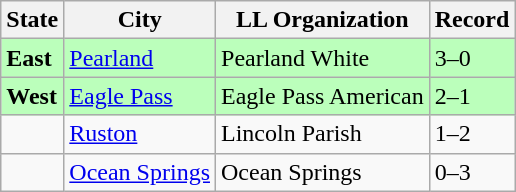<table class="wikitable">
<tr>
<th>State</th>
<th>City</th>
<th>LL Organization</th>
<th>Record</th>
</tr>
<tr bgcolor=#bbffbb>
<td><strong> East</strong></td>
<td><a href='#'>Pearland</a></td>
<td>Pearland White</td>
<td>3–0</td>
</tr>
<tr bgcolor=#bbffbb>
<td><strong> West</strong></td>
<td><a href='#'>Eagle Pass</a></td>
<td>Eagle Pass American</td>
<td>2–1</td>
</tr>
<tr>
<td><strong></strong></td>
<td><a href='#'>Ruston</a></td>
<td>Lincoln Parish</td>
<td>1–2</td>
</tr>
<tr>
<td><strong></strong></td>
<td><a href='#'>Ocean Springs</a></td>
<td>Ocean Springs</td>
<td>0–3</td>
</tr>
</table>
